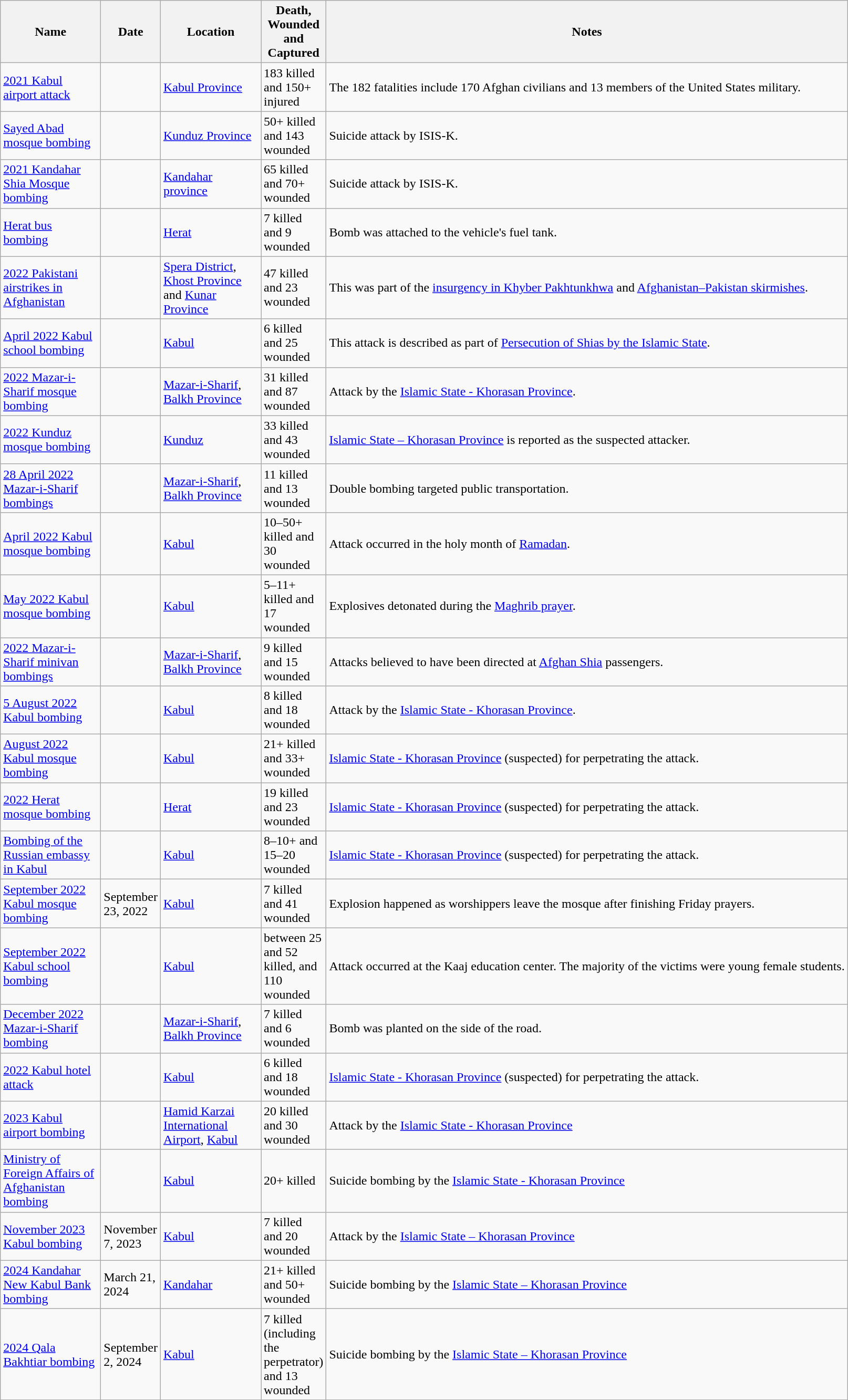<table class="sortable wikitable">
<tr>
<th style="width:120px;">Name</th>
<th style="width:65px;">Date</th>
<th style="width:120px;">Location</th>
<th style="width:75px;">Death, Wounded and Captured</th>
<th class="unsortable">Notes</th>
</tr>
<tr>
<td><a href='#'>2021 Kabul airport attack</a></td>
<td></td>
<td><a href='#'>Kabul Province</a></td>
<td>183 killed and 150+ injured</td>
<td>The 182 fatalities include 170 Afghan civilians and 13 members of the United States military.</td>
</tr>
<tr>
<td><a href='#'>Sayed Abad mosque bombing</a></td>
<td></td>
<td><a href='#'>Kunduz Province</a></td>
<td>50+ killed and 143 wounded</td>
<td>Suicide attack by ISIS-K.</td>
</tr>
<tr>
<td><a href='#'>2021 Kandahar Shia Mosque bombing</a></td>
<td></td>
<td><a href='#'>Kandahar province</a></td>
<td>65 killed and 70+ wounded</td>
<td>Suicide attack by ISIS-K.</td>
</tr>
<tr>
<td><a href='#'>Herat bus bombing</a></td>
<td></td>
<td><a href='#'>Herat</a></td>
<td>7 killed and 9 wounded</td>
<td>Bomb was attached to the vehicle's fuel tank.</td>
</tr>
<tr>
<td><a href='#'>2022 Pakistani airstrikes in Afghanistan</a></td>
<td></td>
<td><a href='#'>Spera District</a>, <a href='#'>Khost Province</a> and <a href='#'>Kunar Province</a></td>
<td>47 killed and 23 wounded</td>
<td>This was part of the <a href='#'>insurgency in Khyber Pakhtunkhwa</a> and <a href='#'>Afghanistan–Pakistan skirmishes</a>.</td>
</tr>
<tr>
<td><a href='#'>April 2022 Kabul school bombing</a></td>
<td></td>
<td><a href='#'>Kabul</a></td>
<td>6 killed and 25 wounded</td>
<td>This attack is described as part of <a href='#'>Persecution of Shias by the Islamic State</a>.</td>
</tr>
<tr>
<td><a href='#'>2022 Mazar-i-Sharif mosque bombing</a></td>
<td></td>
<td><a href='#'>Mazar-i-Sharif</a>, <a href='#'>Balkh Province</a></td>
<td>31 killed and 87 wounded</td>
<td>Attack by the <a href='#'>Islamic State - Khorasan Province</a>.</td>
</tr>
<tr>
<td><a href='#'>2022 Kunduz mosque bombing</a></td>
<td></td>
<td><a href='#'>Kunduz</a></td>
<td>33 killed and 43 wounded</td>
<td><a href='#'>Islamic State – Khorasan Province</a> is reported as the suspected attacker.</td>
</tr>
<tr>
<td><a href='#'>28 April 2022 Mazar-i-Sharif bombings</a></td>
<td></td>
<td><a href='#'>Mazar-i-Sharif</a>, <a href='#'>Balkh Province</a></td>
<td>11 killed and 13 wounded</td>
<td>Double bombing targeted public transportation.</td>
</tr>
<tr>
<td><a href='#'>April 2022 Kabul mosque bombing</a></td>
<td></td>
<td><a href='#'>Kabul</a></td>
<td>10–50+ killed and 30 wounded</td>
<td>Attack occurred in the holy month of <a href='#'>Ramadan</a>.</td>
</tr>
<tr>
<td><a href='#'>May 2022 Kabul mosque bombing</a></td>
<td></td>
<td><a href='#'>Kabul</a></td>
<td>5–11+ killed and 17 wounded</td>
<td>Explosives detonated during the <a href='#'>Maghrib prayer</a>.</td>
</tr>
<tr>
<td><a href='#'>2022 Mazar-i-Sharif minivan bombings</a></td>
<td></td>
<td><a href='#'>Mazar-i-Sharif</a>, <a href='#'>Balkh Province</a></td>
<td>9 killed and 15 wounded</td>
<td>Attacks believed to have been directed at <a href='#'>Afghan Shia</a> passengers.</td>
</tr>
<tr>
<td><a href='#'>5 August 2022 Kabul bombing</a></td>
<td></td>
<td><a href='#'>Kabul</a></td>
<td>8 killed and 18 wounded</td>
<td>Attack by the <a href='#'>Islamic State - Khorasan Province</a>.</td>
</tr>
<tr>
<td><a href='#'>August 2022 Kabul mosque bombing</a></td>
<td></td>
<td><a href='#'>Kabul</a></td>
<td>21+ killed and 33+ wounded</td>
<td><a href='#'>Islamic State - Khorasan Province</a> (suspected) for perpetrating the attack.</td>
</tr>
<tr>
<td><a href='#'>2022 Herat mosque bombing</a></td>
<td></td>
<td><a href='#'>Herat</a></td>
<td>19 killed and 23 wounded</td>
<td><a href='#'>Islamic State - Khorasan Province</a> (suspected) for perpetrating the attack.</td>
</tr>
<tr>
<td><a href='#'>Bombing of the Russian embassy in Kabul</a></td>
<td></td>
<td><a href='#'>Kabul</a></td>
<td>8–10+ and 15–20 wounded</td>
<td><a href='#'>Islamic State - Khorasan Province</a> (suspected) for perpetrating the attack.</td>
</tr>
<tr>
<td><a href='#'>September 2022 Kabul mosque bombing</a></td>
<td>September 23, 2022</td>
<td><a href='#'>Kabul</a></td>
<td>7 killed and 41 wounded</td>
<td>Explosion happened as worshippers leave the mosque after finishing Friday prayers.</td>
</tr>
<tr>
<td><a href='#'>September 2022 Kabul school bombing</a></td>
<td></td>
<td><a href='#'>Kabul</a></td>
<td>between 25 and 52 killed, and 110 wounded</td>
<td>Attack occurred at the Kaaj education center. The majority of the victims were young female students.</td>
</tr>
<tr>
<td><a href='#'>December 2022 Mazar-i-Sharif bombing</a></td>
<td></td>
<td><a href='#'>Mazar-i-Sharif</a>, <a href='#'>Balkh Province</a></td>
<td>7 killed and 6 wounded</td>
<td>Bomb was planted on the side of the road.</td>
</tr>
<tr>
<td><a href='#'>2022 Kabul hotel attack</a></td>
<td></td>
<td><a href='#'>Kabul</a></td>
<td>6 killed and 18 wounded</td>
<td><a href='#'>Islamic State - Khorasan Province</a> (suspected) for perpetrating the attack.</td>
</tr>
<tr>
<td><a href='#'>2023 Kabul airport bombing</a></td>
<td></td>
<td><a href='#'>Hamid Karzai International Airport</a>, <a href='#'>Kabul</a></td>
<td>20 killed and 30 wounded</td>
<td>Attack by the <a href='#'>Islamic State - Khorasan Province</a></td>
</tr>
<tr>
<td><a href='#'>Ministry of Foreign Affairs of Afghanistan bombing</a></td>
<td></td>
<td><a href='#'>Kabul</a></td>
<td>20+ killed</td>
<td>Suicide bombing by the <a href='#'>Islamic State - Khorasan Province</a></td>
</tr>
<tr>
<td><a href='#'>November 2023 Kabul bombing</a></td>
<td>November 7, 2023</td>
<td><a href='#'>Kabul</a></td>
<td>7 killed and 20 wounded</td>
<td>Attack by the <a href='#'>Islamic State – Khorasan Province</a></td>
</tr>
<tr>
<td><a href='#'>2024 Kandahar New Kabul Bank bombing</a></td>
<td>March 21, 2024</td>
<td><a href='#'>Kandahar</a></td>
<td>21+ killed and 50+ wounded</td>
<td>Suicide bombing by the <a href='#'>Islamic State – Khorasan Province</a></td>
</tr>
<tr>
<td><a href='#'>2024 Qala Bakhtiar bombing</a></td>
<td>September 2, 2024</td>
<td><a href='#'>Kabul</a></td>
<td>7 killed (including the perpetrator) and 13 wounded</td>
<td>Suicide bombing by the <a href='#'>Islamic State – Khorasan Province</a></td>
</tr>
</table>
